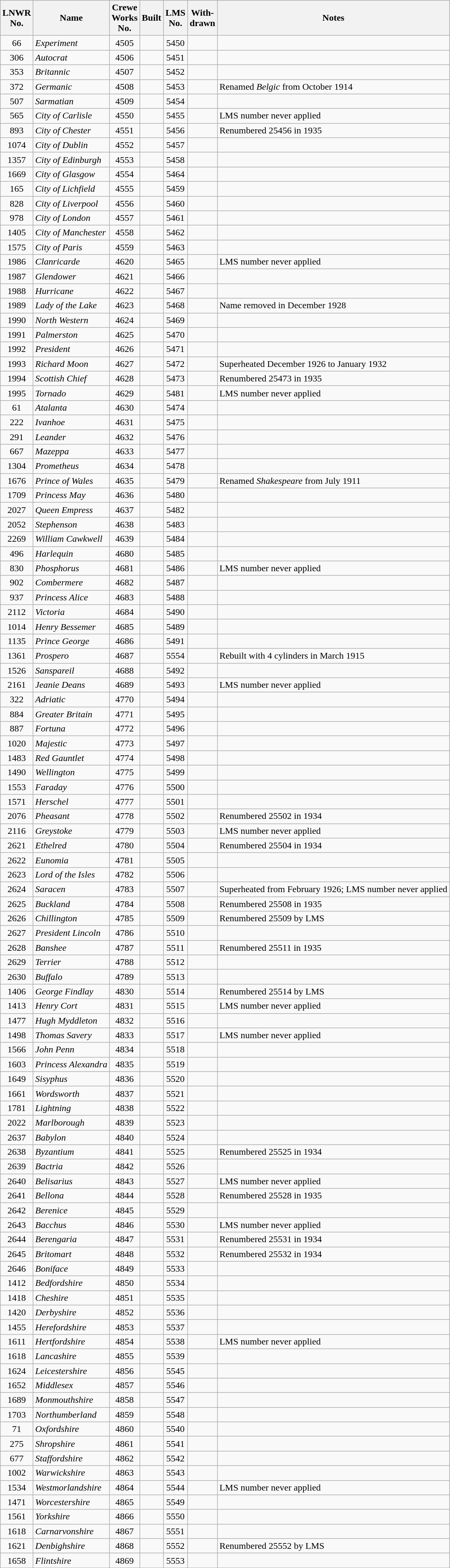<table class="wikitable sortable collapsible collapsed">
<tr>
<th>LNWR<br>No.</th>
<th>Name</th>
<th>Crewe<br>Works<br>No.</th>
<th>Built</th>
<th>LMS<br>No.</th>
<th>With-<br>drawn</th>
<th>Notes</th>
</tr>
<tr>
<td style="text-align:center;">66</td>
<td><em>Experiment</em></td>
<td style="text-align:center;">4505</td>
<td></td>
<td style="text-align:center;">5450</td>
<td></td>
<td></td>
</tr>
<tr>
<td style="text-align:center;">306</td>
<td><em>Autocrat</em></td>
<td style="text-align:center;">4506</td>
<td></td>
<td style="text-align:center;">5451</td>
<td></td>
<td></td>
</tr>
<tr>
<td style="text-align:center;">353</td>
<td><em>Britannic</em></td>
<td style="text-align:center;">4507</td>
<td></td>
<td style="text-align:center;">5452</td>
<td></td>
<td></td>
</tr>
<tr>
<td style="text-align:center;">372</td>
<td><em>Germanic</em></td>
<td style="text-align:center;">4508</td>
<td></td>
<td style="text-align:center;">5453</td>
<td></td>
<td>Renamed <em>Belgic</em> from October 1914</td>
</tr>
<tr>
<td style="text-align:center;">507</td>
<td><em>Sarmatian</em></td>
<td style="text-align:center;">4509</td>
<td></td>
<td style="text-align:center;">5454</td>
<td></td>
<td></td>
</tr>
<tr>
<td style="text-align:center;">565</td>
<td><em>City of Carlisle</em></td>
<td style="text-align:center;">4550</td>
<td></td>
<td style="text-align:center;">5455</td>
<td></td>
<td>LMS number never applied</td>
</tr>
<tr>
<td style="text-align:center;">893</td>
<td><em>City of Chester</em></td>
<td style="text-align:center;">4551</td>
<td></td>
<td style="text-align:center;">5456</td>
<td></td>
<td>Renumbered 25456 in 1935</td>
</tr>
<tr>
<td style="text-align:center;">1074</td>
<td><em>City of Dublin</em></td>
<td style="text-align:center;">4552</td>
<td></td>
<td style="text-align:center;">5457</td>
<td></td>
<td></td>
</tr>
<tr>
<td style="text-align:center;">1357</td>
<td><em>City of Edinburgh</em></td>
<td style="text-align:center;">4553</td>
<td></td>
<td style="text-align:center;">5458</td>
<td></td>
<td></td>
</tr>
<tr>
<td style="text-align:center;">1669</td>
<td><em>City of Glasgow</em></td>
<td style="text-align:center;">4554</td>
<td></td>
<td style="text-align:center;">5464</td>
<td></td>
<td></td>
</tr>
<tr>
<td style="text-align:center;">165</td>
<td><em>City of Lichfield</em></td>
<td style="text-align:center;">4555</td>
<td></td>
<td style="text-align:center;">5459</td>
<td></td>
<td></td>
</tr>
<tr>
<td style="text-align:center;">828</td>
<td><em>City of Liverpool</em></td>
<td style="text-align:center;">4556</td>
<td></td>
<td style="text-align:center;">5460</td>
<td></td>
<td></td>
</tr>
<tr>
<td style="text-align:center;">978</td>
<td><em>City of London</em></td>
<td style="text-align:center;">4557</td>
<td></td>
<td style="text-align:center;">5461</td>
<td></td>
<td></td>
</tr>
<tr>
<td style="text-align:center;">1405</td>
<td><em>City of Manchester</em></td>
<td style="text-align:center;">4558</td>
<td></td>
<td style="text-align:center;">5462</td>
<td></td>
<td></td>
</tr>
<tr>
<td style="text-align:center;">1575</td>
<td><em>City of Paris</em></td>
<td style="text-align:center;">4559</td>
<td></td>
<td style="text-align:center;">5463</td>
<td></td>
<td></td>
</tr>
<tr>
<td style="text-align:center;">1986</td>
<td><em>Clanricarde</em></td>
<td style="text-align:center;">4620</td>
<td></td>
<td style="text-align:center;">5465</td>
<td></td>
<td>LMS number never applied</td>
</tr>
<tr>
<td style="text-align:center;">1987</td>
<td><em>Glendower</em></td>
<td style="text-align:center;">4621</td>
<td></td>
<td style="text-align:center;">5466</td>
<td></td>
<td></td>
</tr>
<tr>
<td style="text-align:center;">1988</td>
<td><em>Hurricane</em></td>
<td style="text-align:center;">4622</td>
<td></td>
<td style="text-align:center;">5467</td>
<td></td>
<td></td>
</tr>
<tr>
<td style="text-align:center;">1989</td>
<td><em>Lady of the Lake</em></td>
<td style="text-align:center;">4623</td>
<td></td>
<td style="text-align:center;">5468</td>
<td></td>
<td>Name removed in December 1928</td>
</tr>
<tr>
<td style="text-align:center;">1990</td>
<td><em>North Western</em></td>
<td style="text-align:center;">4624</td>
<td></td>
<td style="text-align:center;">5469</td>
<td></td>
<td></td>
</tr>
<tr>
<td style="text-align:center;">1991</td>
<td><em>Palmerston</em></td>
<td style="text-align:center;">4625</td>
<td></td>
<td style="text-align:center;">5470</td>
<td></td>
<td></td>
</tr>
<tr>
<td style="text-align:center;">1992</td>
<td><em>President</em></td>
<td style="text-align:center;">4626</td>
<td></td>
<td style="text-align:center;">5471</td>
<td></td>
<td></td>
</tr>
<tr>
<td style="text-align:center;">1993</td>
<td><em>Richard Moon</em></td>
<td style="text-align:center;">4627</td>
<td></td>
<td style="text-align:center;">5472</td>
<td></td>
<td>Superheated December 1926 to January 1932</td>
</tr>
<tr>
<td style="text-align:center;">1994</td>
<td><em>Scottish Chief</em></td>
<td style="text-align:center;">4628</td>
<td></td>
<td style="text-align:center;">5473</td>
<td></td>
<td>Renumbered 25473 in 1935</td>
</tr>
<tr>
<td style="text-align:center;">1995</td>
<td><em>Tornado</em></td>
<td style="text-align:center;">4629</td>
<td></td>
<td style="text-align:center;">5481</td>
<td></td>
<td>LMS number never applied</td>
</tr>
<tr>
<td style="text-align:center;">61</td>
<td><em>Atalanta</em></td>
<td style="text-align:center;">4630</td>
<td></td>
<td style="text-align:center;">5474</td>
<td></td>
<td></td>
</tr>
<tr>
<td style="text-align:center;">222</td>
<td><em>Ivanhoe</em></td>
<td style="text-align:center;">4631</td>
<td></td>
<td style="text-align:center;">5475</td>
<td></td>
<td></td>
</tr>
<tr>
<td style="text-align:center;">291</td>
<td><em>Leander</em></td>
<td style="text-align:center;">4632</td>
<td></td>
<td style="text-align:center;">5476</td>
<td></td>
<td></td>
</tr>
<tr>
<td style="text-align:center;">667</td>
<td><em>Mazeppa</em></td>
<td style="text-align:center;">4633</td>
<td></td>
<td style="text-align:center;">5477</td>
<td></td>
<td></td>
</tr>
<tr>
<td style="text-align:center;">1304</td>
<td><em>Prometheus</em></td>
<td style="text-align:center;">4634</td>
<td></td>
<td style="text-align:center;">5478</td>
<td></td>
<td></td>
</tr>
<tr>
<td style="text-align:center;">1676</td>
<td><em>Prince of Wales</em></td>
<td style="text-align:center;">4635</td>
<td></td>
<td style="text-align:center;">5479</td>
<td></td>
<td>Renamed <em>Shakespeare</em> from July 1911</td>
</tr>
<tr>
<td style="text-align:center;">1709</td>
<td><em>Princess May</em></td>
<td style="text-align:center;">4636</td>
<td></td>
<td style="text-align:center;">5480</td>
<td></td>
<td></td>
</tr>
<tr>
<td style="text-align:center;">2027</td>
<td><em>Queen Empress</em></td>
<td style="text-align:center;">4637</td>
<td></td>
<td style="text-align:center;">5482</td>
<td></td>
<td></td>
</tr>
<tr>
<td style="text-align:center;">2052</td>
<td><em>Stephenson</em></td>
<td style="text-align:center;">4638</td>
<td></td>
<td style="text-align:center;">5483</td>
<td></td>
<td></td>
</tr>
<tr>
<td style="text-align:center;">2269</td>
<td><em>William Cawkwell</em></td>
<td style="text-align:center;">4639</td>
<td></td>
<td style="text-align:center;">5484</td>
<td></td>
<td></td>
</tr>
<tr>
<td style="text-align:center;">496</td>
<td><em>Harlequin</em></td>
<td style="text-align:center;">4680</td>
<td></td>
<td style="text-align:center;">5485</td>
<td></td>
<td></td>
</tr>
<tr>
<td style="text-align:center;">830</td>
<td><em>Phosphorus</em></td>
<td style="text-align:center;">4681</td>
<td></td>
<td style="text-align:center;">5486</td>
<td></td>
<td>LMS number never applied</td>
</tr>
<tr>
<td style="text-align:center;">902</td>
<td><em>Combermere</em></td>
<td style="text-align:center;">4682</td>
<td></td>
<td style="text-align:center;">5487</td>
<td></td>
<td></td>
</tr>
<tr>
<td style="text-align:center;">937</td>
<td><em>Princess Alice</em></td>
<td style="text-align:center;">4683</td>
<td></td>
<td style="text-align:center;">5488</td>
<td></td>
<td></td>
</tr>
<tr>
<td style="text-align:center;">2112</td>
<td><em>Victoria</em></td>
<td style="text-align:center;">4684</td>
<td></td>
<td style="text-align:center;">5490</td>
<td></td>
<td></td>
</tr>
<tr>
<td style="text-align:center;">1014</td>
<td><em>Henry Bessemer</em></td>
<td style="text-align:center;">4685</td>
<td></td>
<td style="text-align:center;">5489</td>
<td></td>
<td></td>
</tr>
<tr>
<td style="text-align:center;">1135</td>
<td><em>Prince George</em></td>
<td style="text-align:center;">4686</td>
<td></td>
<td style="text-align:center;">5491</td>
<td></td>
<td></td>
</tr>
<tr>
<td style="text-align:center;">1361</td>
<td><em>Prospero</em></td>
<td style="text-align:center;">4687</td>
<td></td>
<td style="text-align:center;">5554</td>
<td></td>
<td>Rebuilt with 4 cylinders in March 1915</td>
</tr>
<tr>
<td style="text-align:center;">1526</td>
<td><em>Sanspareil</em></td>
<td style="text-align:center;">4688</td>
<td></td>
<td style="text-align:center;">5492</td>
<td></td>
<td></td>
</tr>
<tr>
<td style="text-align:center;">2161</td>
<td><em>Jeanie Deans</em></td>
<td style="text-align:center;">4689</td>
<td></td>
<td style="text-align:center;">5493</td>
<td></td>
<td>LMS number never applied</td>
</tr>
<tr>
<td style="text-align:center;">322</td>
<td><em>Adriatic</em></td>
<td style="text-align:center;">4770</td>
<td></td>
<td style="text-align:center;">5494</td>
<td></td>
<td></td>
</tr>
<tr>
<td style="text-align:center;">884</td>
<td><em>Greater Britain</em></td>
<td style="text-align:center;">4771</td>
<td></td>
<td style="text-align:center;">5495</td>
<td></td>
<td></td>
</tr>
<tr>
<td style="text-align:center;">887</td>
<td><em>Fortuna</em></td>
<td style="text-align:center;">4772</td>
<td></td>
<td style="text-align:center;">5496</td>
<td></td>
<td></td>
</tr>
<tr>
<td style="text-align:center;">1020</td>
<td><em>Majestic</em></td>
<td style="text-align:center;">4773</td>
<td></td>
<td style="text-align:center;">5497</td>
<td></td>
<td></td>
</tr>
<tr>
<td style="text-align:center;">1483</td>
<td><em>Red Gauntlet</em></td>
<td style="text-align:center;">4774</td>
<td></td>
<td style="text-align:center;">5498</td>
<td></td>
<td></td>
</tr>
<tr>
<td style="text-align:center;">1490</td>
<td><em>Wellington</em></td>
<td style="text-align:center;">4775</td>
<td></td>
<td style="text-align:center;">5499</td>
<td></td>
<td></td>
</tr>
<tr>
<td style="text-align:center;">1553</td>
<td><em>Faraday</em></td>
<td style="text-align:center;">4776</td>
<td></td>
<td style="text-align:center;">5500</td>
<td></td>
<td></td>
</tr>
<tr>
<td style="text-align:center;">1571</td>
<td><em>Herschel</em></td>
<td style="text-align:center;">4777</td>
<td></td>
<td style="text-align:center;">5501</td>
<td></td>
<td></td>
</tr>
<tr>
<td style="text-align:center;">2076</td>
<td><em>Pheasant</em></td>
<td style="text-align:center;">4778</td>
<td></td>
<td style="text-align:center;">5502</td>
<td></td>
<td>Renumbered 25502 in 1934</td>
</tr>
<tr>
<td style="text-align:center;">2116</td>
<td><em>Greystoke</em></td>
<td style="text-align:center;">4779</td>
<td></td>
<td style="text-align:center;">5503</td>
<td></td>
<td>LMS number never applied</td>
</tr>
<tr>
<td style="text-align:center;">2621</td>
<td><em>Ethelred</em></td>
<td style="text-align:center;">4780</td>
<td></td>
<td style="text-align:center;">5504</td>
<td></td>
<td>Renumbered 25504 in 1934</td>
</tr>
<tr>
<td style="text-align:center;">2622</td>
<td><em>Eunomia</em></td>
<td style="text-align:center;">4781</td>
<td></td>
<td style="text-align:center;">5505</td>
<td></td>
<td></td>
</tr>
<tr>
<td style="text-align:center;">2623</td>
<td><em>Lord of the Isles</em></td>
<td style="text-align:center;">4782</td>
<td></td>
<td style="text-align:center;">5506</td>
<td></td>
<td></td>
</tr>
<tr>
<td style="text-align:center;">2624</td>
<td><em>Saracen</em></td>
<td style="text-align:center;">4783</td>
<td></td>
<td style="text-align:center;">5507</td>
<td></td>
<td>Superheated from February 1926; LMS number never applied</td>
</tr>
<tr>
<td style="text-align:center;">2625</td>
<td><em>Buckland</em></td>
<td style="text-align:center;">4784</td>
<td></td>
<td style="text-align:center;">5508</td>
<td></td>
<td>Renumbered 25508 in 1935</td>
</tr>
<tr>
<td style="text-align:center;">2626</td>
<td><em>Chillington</em></td>
<td style="text-align:center;">4785</td>
<td></td>
<td style="text-align:center;">5509</td>
<td></td>
<td>Renumbered 25509 by LMS</td>
</tr>
<tr>
<td style="text-align:center;">2627</td>
<td><em>President Lincoln</em></td>
<td style="text-align:center;">4786</td>
<td></td>
<td style="text-align:center;">5510</td>
<td></td>
<td></td>
</tr>
<tr>
<td style="text-align:center;">2628</td>
<td><em>Banshee</em></td>
<td style="text-align:center;">4787</td>
<td></td>
<td style="text-align:center;">5511</td>
<td></td>
<td>Renumbered 25511 in 1935</td>
</tr>
<tr>
<td style="text-align:center;">2629</td>
<td><em>Terrier</em></td>
<td style="text-align:center;">4788</td>
<td></td>
<td style="text-align:center;">5512</td>
<td></td>
<td></td>
</tr>
<tr>
<td style="text-align:center;">2630</td>
<td><em>Buffalo</em></td>
<td style="text-align:center;">4789</td>
<td></td>
<td style="text-align:center;">5513</td>
<td></td>
<td></td>
</tr>
<tr>
<td style="text-align:center;">1406</td>
<td><em>George Findlay</em></td>
<td style="text-align:center;">4830</td>
<td></td>
<td style="text-align:center;">5514</td>
<td></td>
<td>Renumbered 25514 by LMS</td>
</tr>
<tr>
<td style="text-align:center;">1413</td>
<td><em>Henry Cort</em></td>
<td style="text-align:center;">4831</td>
<td></td>
<td style="text-align:center;">5515</td>
<td></td>
<td>LMS number never applied</td>
</tr>
<tr>
<td style="text-align:center;">1477</td>
<td><em>Hugh Myddleton</em></td>
<td style="text-align:center;">4832</td>
<td></td>
<td style="text-align:center;">5516</td>
<td></td>
<td></td>
</tr>
<tr>
<td style="text-align:center;">1498</td>
<td><em>Thomas Savery</em></td>
<td style="text-align:center;">4833</td>
<td></td>
<td style="text-align:center;">5517</td>
<td></td>
<td>LMS number never applied</td>
</tr>
<tr>
<td style="text-align:center;">1566</td>
<td><em>John Penn</em></td>
<td style="text-align:center;">4834</td>
<td></td>
<td style="text-align:center;">5518</td>
<td></td>
<td></td>
</tr>
<tr>
<td style="text-align:center;">1603</td>
<td><em>Princess Alexandra</em></td>
<td style="text-align:center;">4835</td>
<td></td>
<td style="text-align:center;">5519</td>
<td></td>
<td></td>
</tr>
<tr>
<td style="text-align:center;">1649</td>
<td><em>Sisyphus</em></td>
<td style="text-align:center;">4836</td>
<td></td>
<td style="text-align:center;">5520</td>
<td></td>
<td></td>
</tr>
<tr>
<td style="text-align:center;">1661</td>
<td><em>Wordsworth</em></td>
<td style="text-align:center;">4837</td>
<td></td>
<td style="text-align:center;">5521</td>
<td></td>
<td></td>
</tr>
<tr>
<td style="text-align:center;">1781</td>
<td><em>Lightning</em></td>
<td style="text-align:center;">4838</td>
<td></td>
<td style="text-align:center;">5522</td>
<td></td>
<td></td>
</tr>
<tr>
<td style="text-align:center;">2022</td>
<td><em>Marlborough</em></td>
<td style="text-align:center;">4839</td>
<td></td>
<td style="text-align:center;">5523</td>
<td></td>
<td></td>
</tr>
<tr>
<td style="text-align:center;">2637</td>
<td><em>Babylon</em></td>
<td style="text-align:center;">4840</td>
<td></td>
<td style="text-align:center;">5524</td>
<td></td>
<td></td>
</tr>
<tr>
<td style="text-align:center;">2638</td>
<td><em>Byzantium</em></td>
<td style="text-align:center;">4841</td>
<td></td>
<td style="text-align:center;">5525</td>
<td></td>
<td>Renumbered 25525 in 1934</td>
</tr>
<tr>
<td style="text-align:center;">2639</td>
<td><em>Bactria</em></td>
<td style="text-align:center;">4842</td>
<td></td>
<td style="text-align:center;">5526</td>
<td></td>
<td></td>
</tr>
<tr>
<td style="text-align:center;">2640</td>
<td><em>Belisarius</em></td>
<td style="text-align:center;">4843</td>
<td></td>
<td style="text-align:center;">5527</td>
<td></td>
<td>LMS number never applied</td>
</tr>
<tr>
<td style="text-align:center;">2641</td>
<td><em>Bellona</em></td>
<td style="text-align:center;">4844</td>
<td></td>
<td style="text-align:center;">5528</td>
<td></td>
<td>Renumbered 25528 in 1935</td>
</tr>
<tr>
<td style="text-align:center;">2642</td>
<td><em>Berenice</em></td>
<td style="text-align:center;">4845</td>
<td></td>
<td style="text-align:center;">5529</td>
<td></td>
<td></td>
</tr>
<tr>
<td style="text-align:center;">2643</td>
<td><em>Bacchus</em></td>
<td style="text-align:center;">4846</td>
<td></td>
<td style="text-align:center;">5530</td>
<td></td>
<td>LMS number never applied</td>
</tr>
<tr>
<td style="text-align:center;">2644</td>
<td><em>Berengaria</em></td>
<td style="text-align:center;">4847</td>
<td></td>
<td style="text-align:center;">5531</td>
<td></td>
<td>Renumbered 25531 in 1934</td>
</tr>
<tr>
<td style="text-align:center;">2645</td>
<td><em>Britomart</em></td>
<td style="text-align:center;">4848</td>
<td></td>
<td style="text-align:center;">5532</td>
<td></td>
<td>Renumbered 25532 in 1934</td>
</tr>
<tr>
<td style="text-align:center;">2646</td>
<td><em>Boniface</em></td>
<td style="text-align:center;">4849</td>
<td></td>
<td style="text-align:center;">5533</td>
<td></td>
<td></td>
</tr>
<tr>
<td style="text-align:center;">1412</td>
<td><em>Bedfordshire</em></td>
<td style="text-align:center;">4850</td>
<td></td>
<td style="text-align:center;">5534</td>
<td></td>
<td></td>
</tr>
<tr>
<td style="text-align:center;">1418</td>
<td><em>Cheshire</em></td>
<td style="text-align:center;">4851</td>
<td></td>
<td style="text-align:center;">5535</td>
<td></td>
<td></td>
</tr>
<tr>
<td style="text-align:center;">1420</td>
<td><em>Derbyshire</em></td>
<td style="text-align:center;">4852</td>
<td></td>
<td style="text-align:center;">5536</td>
<td></td>
<td></td>
</tr>
<tr>
<td style="text-align:center;">1455</td>
<td><em>Herefordshire</em></td>
<td style="text-align:center;">4853</td>
<td></td>
<td style="text-align:center;">5537</td>
<td></td>
<td></td>
</tr>
<tr>
<td style="text-align:center;">1611</td>
<td><em>Hertfordshire</em></td>
<td style="text-align:center;">4854</td>
<td></td>
<td style="text-align:center;">5538</td>
<td></td>
<td>LMS number never applied</td>
</tr>
<tr>
<td style="text-align:center;">1618</td>
<td><em>Lancashire</em></td>
<td style="text-align:center;">4855</td>
<td></td>
<td style="text-align:center;">5539</td>
<td></td>
<td></td>
</tr>
<tr>
<td style="text-align:center;">1624</td>
<td><em>Leicestershire</em></td>
<td style="text-align:center;">4856</td>
<td></td>
<td style="text-align:center;">5545</td>
<td></td>
<td></td>
</tr>
<tr>
<td style="text-align:center;">1652</td>
<td><em>Middlesex</em></td>
<td style="text-align:center;">4857</td>
<td></td>
<td style="text-align:center;">5546</td>
<td></td>
<td></td>
</tr>
<tr>
<td style="text-align:center;">1689</td>
<td><em>Monmouthshire</em></td>
<td style="text-align:center;">4858</td>
<td></td>
<td style="text-align:center;">5547</td>
<td></td>
<td></td>
</tr>
<tr>
<td style="text-align:center;">1703</td>
<td><em>Northumberland</em></td>
<td style="text-align:center;">4859</td>
<td></td>
<td style="text-align:center;">5548</td>
<td></td>
<td></td>
</tr>
<tr>
<td style="text-align:center;">71</td>
<td><em>Oxfordshire</em></td>
<td style="text-align:center;">4860</td>
<td></td>
<td style="text-align:center;">5540</td>
<td></td>
<td></td>
</tr>
<tr>
<td style="text-align:center;">275</td>
<td><em>Shropshire</em></td>
<td style="text-align:center;">4861</td>
<td></td>
<td style="text-align:center;">5541</td>
<td></td>
<td></td>
</tr>
<tr>
<td style="text-align:center;">677</td>
<td><em>Staffordshire</em></td>
<td style="text-align:center;">4862</td>
<td></td>
<td style="text-align:center;">5542</td>
<td></td>
<td></td>
</tr>
<tr>
<td style="text-align:center;">1002</td>
<td><em>Warwickshire</em></td>
<td style="text-align:center;">4863</td>
<td></td>
<td style="text-align:center;">5543</td>
<td></td>
<td></td>
</tr>
<tr>
<td style="text-align:center;">1534</td>
<td><em>Westmorlandshire</em></td>
<td style="text-align:center;">4864</td>
<td></td>
<td style="text-align:center;">5544</td>
<td></td>
<td>LMS number never applied</td>
</tr>
<tr>
<td style="text-align:center;">1471</td>
<td><em>Worcestershire</em></td>
<td style="text-align:center;">4865</td>
<td></td>
<td style="text-align:center;">5549</td>
<td></td>
<td></td>
</tr>
<tr>
<td style="text-align:center;">1561</td>
<td><em>Yorkshire</em></td>
<td style="text-align:center;">4866</td>
<td></td>
<td style="text-align:center;">5550</td>
<td></td>
<td></td>
</tr>
<tr>
<td style="text-align:center;">1618</td>
<td><em>Carnarvonshire</em></td>
<td style="text-align:center;">4867</td>
<td></td>
<td style="text-align:center;">5551</td>
<td></td>
<td></td>
</tr>
<tr>
<td style="text-align:center;">1621</td>
<td><em>Denbighshire</em></td>
<td style="text-align:center;">4868</td>
<td></td>
<td style="text-align:center;">5552</td>
<td></td>
<td>Renumbered 25552 by LMS</td>
</tr>
<tr>
<td style="text-align:center;">1658</td>
<td><em>Flintshire</em></td>
<td style="text-align:center;">4869</td>
<td></td>
<td style="text-align:center;">5553</td>
<td></td>
<td></td>
</tr>
<tr>
</tr>
</table>
